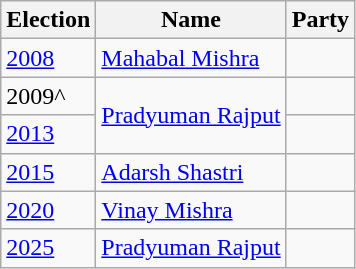<table class="wikitable sortable">
<tr>
<th>Election</th>
<th>Name</th>
<th colspan=2>Party</th>
</tr>
<tr>
<td><a href='#'>2008</a></td>
<td><a href='#'>Mahabal Mishra</a></td>
<td></td>
</tr>
<tr>
<td>2009^ </td>
<td rowspan="2"><a href='#'>Pradyuman Rajput</a></td>
<td></td>
</tr>
<tr>
<td><a href='#'>2013</a></td>
</tr>
<tr>
<td><a href='#'>2015</a></td>
<td><a href='#'>Adarsh Shastri</a></td>
<td></td>
</tr>
<tr>
<td><a href='#'>2020</a></td>
<td><a href='#'>Vinay Mishra</a></td>
</tr>
<tr>
<td><a href='#'>2025</a></td>
<td rowspan="1"><a href='#'>Pradyuman Rajput</a></td>
<td></td>
</tr>
</table>
